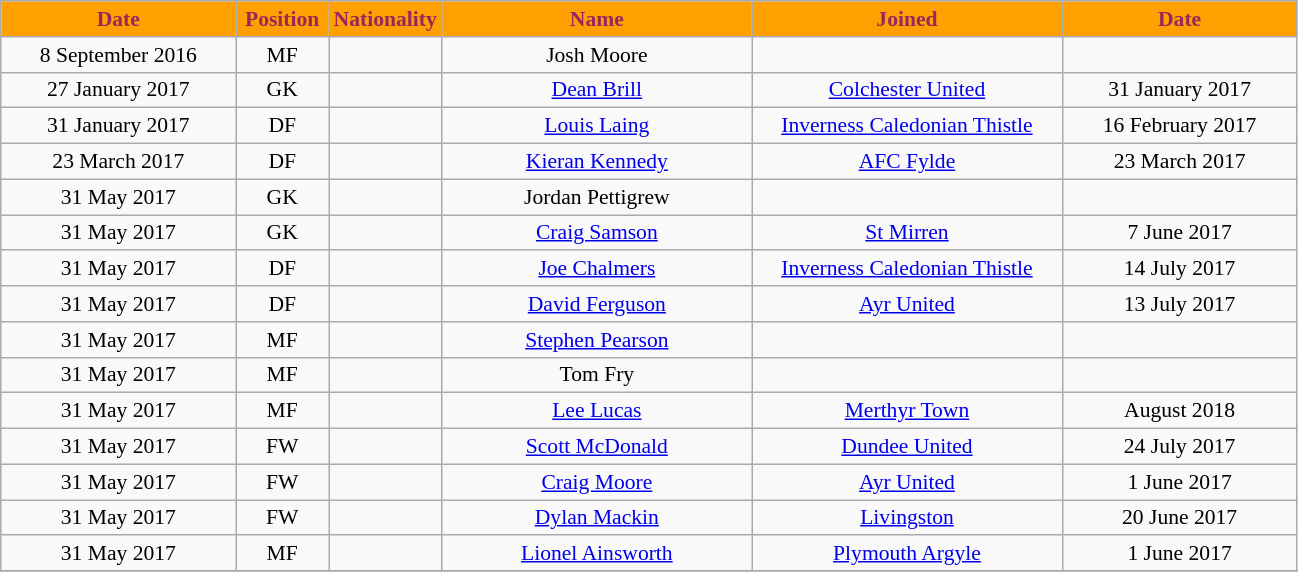<table class="wikitable"  style="text-align:center; font-size:90%; ">
<tr>
<th style="background:#ffa000; color:#98285c; width:150px;">Date</th>
<th style="background:#ffa000; color:#98285c; width:55px;">Position</th>
<th style="background:#ffa000; color:#98285c; width:55px;">Nationality</th>
<th style="background:#ffa000; color:#98285c; width:200px;">Name</th>
<th style="background:#ffa000; color:#98285c; width:200px;">Joined</th>
<th style="background:#ffa000; color:#98285c; width:150px;">Date</th>
</tr>
<tr>
<td>8 September 2016</td>
<td>MF</td>
<td></td>
<td>Josh Moore</td>
<td></td>
<td></td>
</tr>
<tr>
<td>27 January 2017</td>
<td>GK</td>
<td></td>
<td><a href='#'>Dean Brill</a></td>
<td><a href='#'>Colchester United</a></td>
<td>31 January 2017</td>
</tr>
<tr>
<td>31 January 2017</td>
<td>DF</td>
<td></td>
<td><a href='#'>Louis Laing</a></td>
<td><a href='#'>Inverness Caledonian Thistle</a></td>
<td>16 February 2017</td>
</tr>
<tr>
<td>23 March 2017</td>
<td>DF</td>
<td></td>
<td><a href='#'>Kieran Kennedy</a></td>
<td><a href='#'>AFC Fylde</a></td>
<td>23 March 2017</td>
</tr>
<tr>
<td>31 May 2017</td>
<td>GK</td>
<td></td>
<td>Jordan Pettigrew</td>
<td></td>
<td></td>
</tr>
<tr>
<td>31 May 2017</td>
<td>GK</td>
<td></td>
<td><a href='#'>Craig Samson</a></td>
<td><a href='#'>St Mirren</a></td>
<td>7 June 2017</td>
</tr>
<tr>
<td>31 May 2017</td>
<td>DF</td>
<td></td>
<td><a href='#'>Joe Chalmers</a></td>
<td><a href='#'>Inverness Caledonian Thistle</a></td>
<td>14 July 2017</td>
</tr>
<tr>
<td>31 May 2017</td>
<td>DF</td>
<td></td>
<td><a href='#'>David Ferguson</a></td>
<td><a href='#'>Ayr United</a></td>
<td>13 July 2017</td>
</tr>
<tr>
<td>31 May 2017</td>
<td>MF</td>
<td></td>
<td><a href='#'>Stephen Pearson</a></td>
<td></td>
<td></td>
</tr>
<tr>
<td>31 May 2017</td>
<td>MF</td>
<td></td>
<td>Tom Fry</td>
<td></td>
<td></td>
</tr>
<tr>
<td>31 May 2017</td>
<td>MF</td>
<td></td>
<td><a href='#'>Lee Lucas</a></td>
<td><a href='#'>Merthyr Town</a></td>
<td>August 2018</td>
</tr>
<tr>
<td>31 May 2017</td>
<td>FW</td>
<td></td>
<td><a href='#'>Scott McDonald</a></td>
<td><a href='#'>Dundee United</a></td>
<td>24 July 2017</td>
</tr>
<tr>
<td>31 May 2017</td>
<td>FW</td>
<td></td>
<td><a href='#'>Craig Moore</a></td>
<td><a href='#'>Ayr United</a></td>
<td>1 June 2017</td>
</tr>
<tr>
<td>31 May 2017</td>
<td>FW</td>
<td></td>
<td><a href='#'>Dylan Mackin</a></td>
<td><a href='#'>Livingston</a></td>
<td>20 June 2017</td>
</tr>
<tr>
<td>31 May 2017</td>
<td>MF</td>
<td></td>
<td><a href='#'>Lionel Ainsworth</a></td>
<td><a href='#'>Plymouth Argyle</a></td>
<td>1 June 2017</td>
</tr>
<tr>
</tr>
</table>
